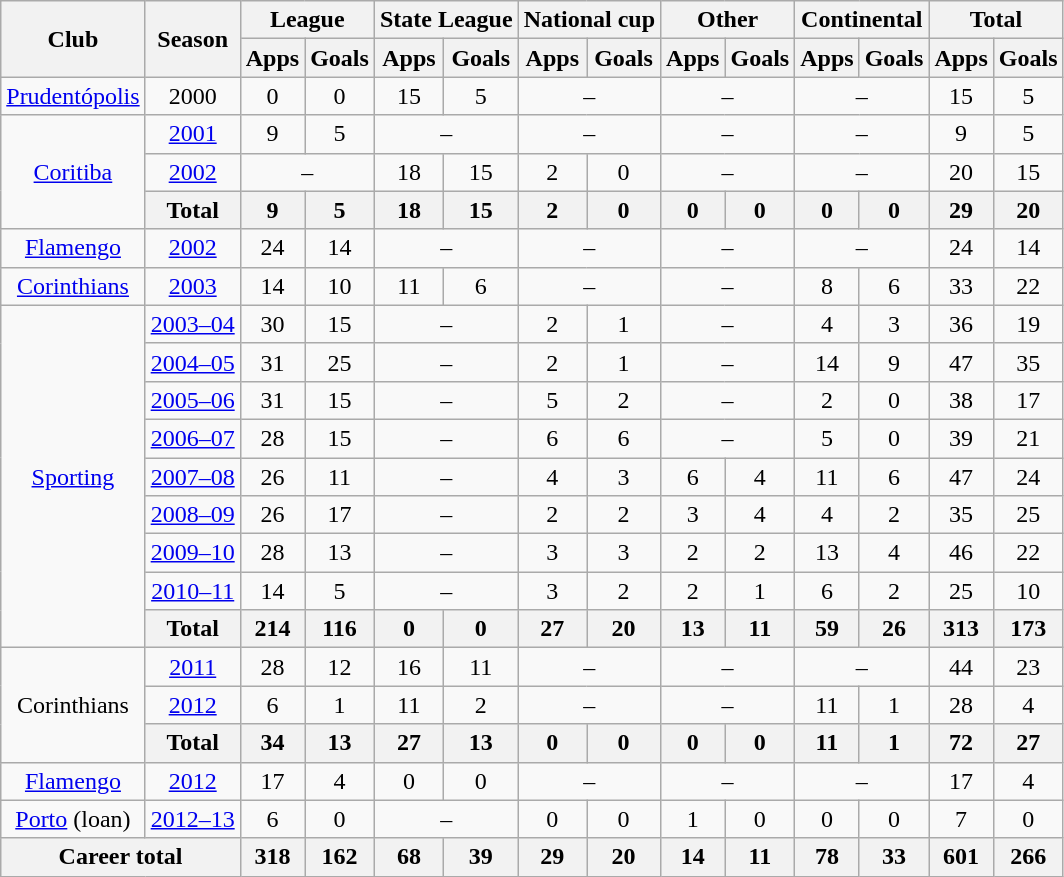<table class="wikitable" style="text-align: center">
<tr>
<th rowspan="2">Club</th>
<th rowspan="2">Season</th>
<th colspan="2">League</th>
<th colspan="2">State League</th>
<th colspan="2">National cup</th>
<th colspan="2">Other</th>
<th colspan="2">Continental</th>
<th colspan="2">Total</th>
</tr>
<tr>
<th>Apps</th>
<th>Goals</th>
<th>Apps</th>
<th>Goals</th>
<th>Apps</th>
<th>Goals</th>
<th>Apps</th>
<th>Goals</th>
<th>Apps</th>
<th>Goals</th>
<th>Apps</th>
<th>Goals</th>
</tr>
<tr>
<td><a href='#'>Prudentópolis</a></td>
<td>2000</td>
<td>0</td>
<td>0</td>
<td>15</td>
<td>5</td>
<td colspan="2">–</td>
<td colspan="2">–</td>
<td colspan="2">–</td>
<td>15</td>
<td>5</td>
</tr>
<tr>
<td rowspan="3"><a href='#'>Coritiba</a></td>
<td><a href='#'>2001</a></td>
<td>9</td>
<td>5</td>
<td colspan="2">–</td>
<td colspan="2">–</td>
<td colspan="2">–</td>
<td colspan="2">–</td>
<td>9</td>
<td>5</td>
</tr>
<tr>
<td><a href='#'>2002</a></td>
<td colspan="2">–</td>
<td>18</td>
<td>15</td>
<td>2</td>
<td>0</td>
<td colspan="2">–</td>
<td colspan="2">–</td>
<td>20</td>
<td>15</td>
</tr>
<tr>
<th>Total</th>
<th>9</th>
<th>5</th>
<th>18</th>
<th>15</th>
<th>2</th>
<th>0</th>
<th>0</th>
<th>0</th>
<th>0</th>
<th>0</th>
<th>29</th>
<th>20</th>
</tr>
<tr>
<td><a href='#'>Flamengo</a></td>
<td><a href='#'>2002</a></td>
<td>24</td>
<td>14</td>
<td colspan="2">–</td>
<td colspan="2">–</td>
<td colspan="2">–</td>
<td colspan="2">–</td>
<td>24</td>
<td>14</td>
</tr>
<tr>
<td><a href='#'>Corinthians</a></td>
<td><a href='#'>2003</a></td>
<td>14</td>
<td>10</td>
<td>11</td>
<td>6</td>
<td colspan="2">–</td>
<td colspan="2">–</td>
<td>8</td>
<td>6</td>
<td>33</td>
<td>22</td>
</tr>
<tr>
<td rowspan="9"><a href='#'>Sporting</a></td>
<td><a href='#'>2003–04</a></td>
<td>30</td>
<td>15</td>
<td colspan="2">–</td>
<td>2</td>
<td>1</td>
<td colspan="2">–</td>
<td>4</td>
<td>3</td>
<td>36</td>
<td>19</td>
</tr>
<tr>
<td><a href='#'>2004–05</a></td>
<td>31</td>
<td>25</td>
<td colspan="2">–</td>
<td>2</td>
<td>1</td>
<td colspan="2">–</td>
<td>14</td>
<td>9</td>
<td>47</td>
<td>35</td>
</tr>
<tr>
<td><a href='#'>2005–06</a></td>
<td>31</td>
<td>15</td>
<td colspan="2">–</td>
<td>5</td>
<td>2</td>
<td colspan="2">–</td>
<td>2</td>
<td>0</td>
<td>38</td>
<td>17</td>
</tr>
<tr>
<td><a href='#'>2006–07</a></td>
<td>28</td>
<td>15</td>
<td colspan="2">–</td>
<td>6</td>
<td>6</td>
<td colspan="2">–</td>
<td>5</td>
<td>0</td>
<td>39</td>
<td>21</td>
</tr>
<tr>
<td><a href='#'>2007–08</a></td>
<td>26</td>
<td>11</td>
<td colspan="2">–</td>
<td>4</td>
<td>3</td>
<td>6</td>
<td>4</td>
<td>11</td>
<td>6</td>
<td>47</td>
<td>24</td>
</tr>
<tr>
<td><a href='#'>2008–09</a></td>
<td>26</td>
<td>17</td>
<td colspan="2">–</td>
<td>2</td>
<td>2</td>
<td>3</td>
<td>4</td>
<td>4</td>
<td>2</td>
<td>35</td>
<td>25</td>
</tr>
<tr>
<td><a href='#'>2009–10</a></td>
<td>28</td>
<td>13</td>
<td colspan="2">–</td>
<td>3</td>
<td>3</td>
<td>2</td>
<td>2</td>
<td>13</td>
<td>4</td>
<td>46</td>
<td>22</td>
</tr>
<tr>
<td><a href='#'>2010–11</a></td>
<td>14</td>
<td>5</td>
<td colspan="2">–</td>
<td>3</td>
<td>2</td>
<td>2</td>
<td>1</td>
<td>6</td>
<td>2</td>
<td>25</td>
<td>10</td>
</tr>
<tr>
<th>Total</th>
<th>214</th>
<th>116</th>
<th>0</th>
<th>0</th>
<th>27</th>
<th>20</th>
<th>13</th>
<th>11</th>
<th>59</th>
<th>26</th>
<th>313</th>
<th>173</th>
</tr>
<tr>
<td rowspan="3">Corinthians</td>
<td><a href='#'>2011</a></td>
<td>28</td>
<td>12</td>
<td>16</td>
<td>11</td>
<td colspan="2">–</td>
<td colspan="2">–</td>
<td colspan="2">–</td>
<td>44</td>
<td>23</td>
</tr>
<tr>
<td><a href='#'>2012</a></td>
<td>6</td>
<td>1</td>
<td>11</td>
<td>2</td>
<td colspan="2">–</td>
<td colspan="2">–</td>
<td>11</td>
<td>1</td>
<td>28</td>
<td>4</td>
</tr>
<tr>
<th>Total</th>
<th>34</th>
<th>13</th>
<th>27</th>
<th>13</th>
<th>0</th>
<th>0</th>
<th>0</th>
<th>0</th>
<th>11</th>
<th>1</th>
<th>72</th>
<th>27</th>
</tr>
<tr>
<td><a href='#'>Flamengo</a></td>
<td><a href='#'>2012</a></td>
<td>17</td>
<td>4</td>
<td>0</td>
<td>0</td>
<td colspan="2">–</td>
<td colspan="2">–</td>
<td colspan="2">–</td>
<td>17</td>
<td>4</td>
</tr>
<tr>
<td><a href='#'>Porto</a> (loan)</td>
<td><a href='#'>2012–13</a></td>
<td>6</td>
<td>0</td>
<td colspan="2">–</td>
<td>0</td>
<td>0</td>
<td>1</td>
<td>0</td>
<td>0</td>
<td>0</td>
<td>7</td>
<td>0</td>
</tr>
<tr>
<th colspan="2">Career total</th>
<th>318</th>
<th>162</th>
<th>68</th>
<th>39</th>
<th>29</th>
<th>20</th>
<th>14</th>
<th>11</th>
<th>78</th>
<th>33</th>
<th>601</th>
<th>266</th>
</tr>
</table>
